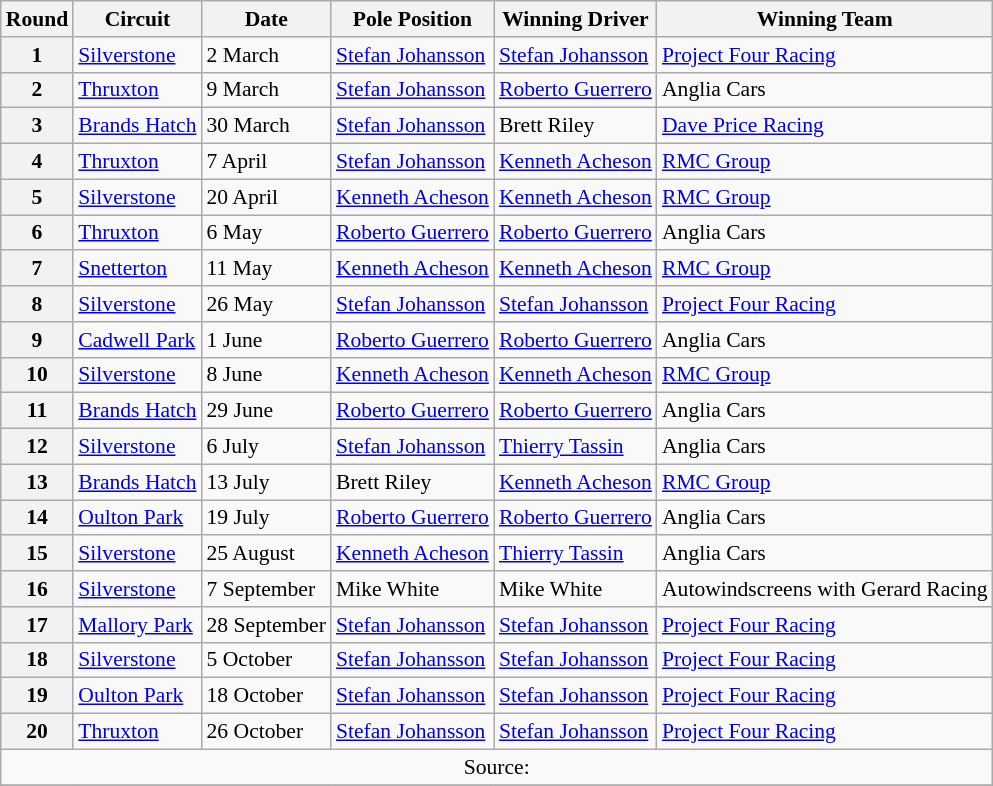<table class="wikitable" style="font-size: 90%;">
<tr>
<th>Round</th>
<th>Circuit</th>
<th>Date</th>
<th>Pole Position</th>
<th>Winning Driver</th>
<th>Winning Team</th>
</tr>
<tr>
<th>1</th>
<td> <a href='#'>Silverstone</a></td>
<td>2 March</td>
<td> <a href='#'>Stefan Johansson</a></td>
<td> <a href='#'>Stefan Johansson</a></td>
<td><a href='#'>Project Four Racing</a></td>
</tr>
<tr>
<th>2</th>
<td> <a href='#'>Thruxton</a></td>
<td>9 March</td>
<td> <a href='#'>Stefan Johansson</a></td>
<td> <a href='#'>Roberto Guerrero</a></td>
<td>Anglia Cars</td>
</tr>
<tr>
<th>3</th>
<td> <a href='#'>Brands Hatch</a></td>
<td>30 March</td>
<td> <a href='#'>Stefan Johansson</a></td>
<td> Brett Riley</td>
<td><a href='#'>Dave Price Racing</a></td>
</tr>
<tr>
<th>4</th>
<td> <a href='#'>Thruxton</a></td>
<td>7 April</td>
<td> <a href='#'>Stefan Johansson</a></td>
<td> <a href='#'>Kenneth Acheson</a></td>
<td><a href='#'>RMC Group</a></td>
</tr>
<tr>
<th>5</th>
<td> <a href='#'>Silverstone</a></td>
<td>20 April</td>
<td> <a href='#'>Kenneth Acheson</a></td>
<td> <a href='#'>Kenneth Acheson</a></td>
<td><a href='#'>RMC Group</a></td>
</tr>
<tr>
<th>6</th>
<td> <a href='#'>Thruxton</a></td>
<td>6 May</td>
<td> <a href='#'>Roberto Guerrero</a></td>
<td> <a href='#'>Roberto Guerrero</a></td>
<td>Anglia Cars</td>
</tr>
<tr>
<th>7</th>
<td> <a href='#'>Snetterton</a></td>
<td>11 May</td>
<td> <a href='#'>Kenneth Acheson</a></td>
<td> <a href='#'>Kenneth Acheson</a></td>
<td><a href='#'>RMC Group</a></td>
</tr>
<tr>
<th>8</th>
<td> <a href='#'>Silverstone</a></td>
<td>26 May</td>
<td> <a href='#'>Stefan Johansson</a></td>
<td> <a href='#'>Stefan Johansson</a></td>
<td><a href='#'>Project Four Racing</a></td>
</tr>
<tr>
<th>9</th>
<td> <a href='#'>Cadwell Park</a></td>
<td>1 June</td>
<td> <a href='#'>Roberto Guerrero</a></td>
<td> <a href='#'>Roberto Guerrero</a></td>
<td>Anglia Cars</td>
</tr>
<tr>
<th>10</th>
<td> <a href='#'>Silverstone</a></td>
<td>8 June</td>
<td> <a href='#'>Kenneth Acheson</a></td>
<td> <a href='#'>Kenneth Acheson</a></td>
<td><a href='#'>RMC Group</a></td>
</tr>
<tr>
<th>11</th>
<td> <a href='#'>Brands Hatch</a></td>
<td>29 June</td>
<td> <a href='#'>Roberto Guerrero</a></td>
<td> <a href='#'>Roberto Guerrero</a></td>
<td>Anglia Cars</td>
</tr>
<tr>
<th>12</th>
<td> <a href='#'>Silverstone</a></td>
<td>6 July</td>
<td> <a href='#'>Stefan Johansson</a></td>
<td> <a href='#'>Thierry Tassin</a></td>
<td>Anglia Cars</td>
</tr>
<tr>
<th>13</th>
<td> <a href='#'>Brands Hatch</a></td>
<td>13 July</td>
<td> Brett Riley</td>
<td> <a href='#'>Kenneth Acheson</a></td>
<td><a href='#'>RMC Group</a></td>
</tr>
<tr>
<th>14</th>
<td> <a href='#'>Oulton Park</a></td>
<td>19 July</td>
<td> <a href='#'>Roberto Guerrero</a></td>
<td> <a href='#'>Roberto Guerrero</a></td>
<td>Anglia Cars</td>
</tr>
<tr>
<th>15</th>
<td> <a href='#'>Silverstone</a></td>
<td>25 August</td>
<td> <a href='#'>Kenneth Acheson</a></td>
<td> <a href='#'>Thierry Tassin</a></td>
<td>Anglia Cars</td>
</tr>
<tr>
<th>16</th>
<td> <a href='#'>Silverstone</a></td>
<td>7 September</td>
<td> Mike White</td>
<td> Mike White</td>
<td>Autowindscreens with Gerard Racing</td>
</tr>
<tr>
<th>17</th>
<td> <a href='#'>Mallory Park</a></td>
<td>28 September</td>
<td> <a href='#'>Stefan Johansson</a></td>
<td> <a href='#'>Stefan Johansson</a></td>
<td><a href='#'>Project Four Racing</a></td>
</tr>
<tr>
<th>18</th>
<td> <a href='#'>Silverstone</a></td>
<td>5 October</td>
<td> <a href='#'>Stefan Johansson</a></td>
<td> <a href='#'>Stefan Johansson</a></td>
<td><a href='#'>Project Four Racing</a></td>
</tr>
<tr>
<th>19</th>
<td> <a href='#'>Oulton Park</a></td>
<td>18 October</td>
<td> <a href='#'>Stefan Johansson</a></td>
<td> <a href='#'>Stefan Johansson</a></td>
<td><a href='#'>Project Four Racing</a></td>
</tr>
<tr>
<th>20</th>
<td> <a href='#'>Thruxton</a></td>
<td>26 October</td>
<td> <a href='#'>Stefan Johansson</a></td>
<td> <a href='#'>Stefan Johansson</a></td>
<td><a href='#'>Project Four Racing</a></td>
</tr>
<tr>
<td colspan=6 align=center>Source:</td>
</tr>
<tr>
</tr>
</table>
